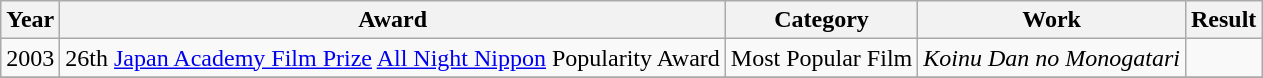<table class="wikitable">
<tr>
<th>Year</th>
<th>Award</th>
<th>Category</th>
<th>Work</th>
<th>Result</th>
</tr>
<tr>
<td>2003</td>
<td>26th <a href='#'>Japan Academy Film Prize</a> <a href='#'>All Night Nippon</a> Popularity Award</td>
<td>Most Popular Film</td>
<td><em>Koinu Dan no Monogatari</em></td>
<td></td>
</tr>
<tr>
</tr>
</table>
